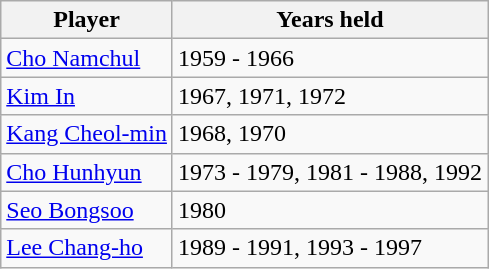<table class="wikitable">
<tr>
<th>Player</th>
<th>Years held</th>
</tr>
<tr>
<td><a href='#'>Cho Namchul</a></td>
<td>1959 - 1966</td>
</tr>
<tr>
<td><a href='#'>Kim In</a></td>
<td>1967, 1971, 1972</td>
</tr>
<tr>
<td><a href='#'>Kang Cheol-min</a></td>
<td>1968, 1970</td>
</tr>
<tr>
<td><a href='#'>Cho Hunhyun</a></td>
<td>1973 - 1979, 1981 - 1988, 1992</td>
</tr>
<tr>
<td><a href='#'>Seo Bongsoo</a></td>
<td>1980</td>
</tr>
<tr>
<td><a href='#'>Lee Chang-ho</a></td>
<td>1989 - 1991, 1993 - 1997</td>
</tr>
</table>
